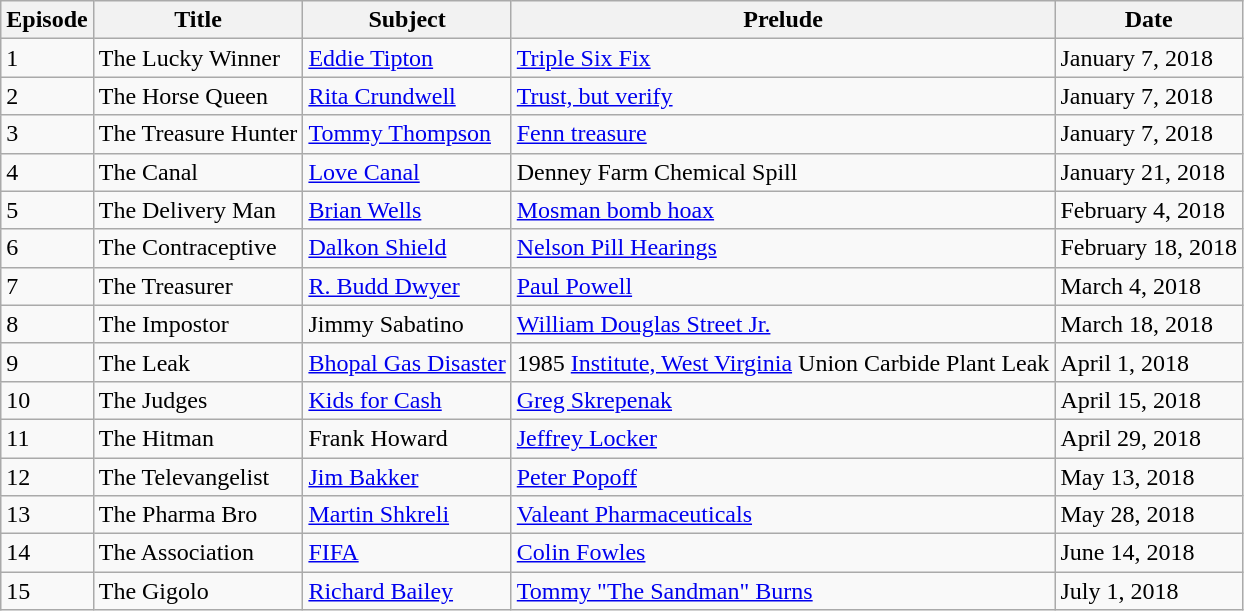<table class="wikitable">
<tr>
<th>Episode</th>
<th>Title</th>
<th>Subject</th>
<th>Prelude</th>
<th>Date</th>
</tr>
<tr>
<td>1</td>
<td>The Lucky Winner</td>
<td><a href='#'>Eddie Tipton</a></td>
<td><a href='#'>Triple Six Fix</a></td>
<td>January 7, 2018</td>
</tr>
<tr>
<td>2</td>
<td>The Horse Queen</td>
<td><a href='#'>Rita Crundwell</a></td>
<td><a href='#'>Trust, but verify</a></td>
<td>January 7, 2018</td>
</tr>
<tr>
<td>3</td>
<td>The Treasure Hunter</td>
<td><a href='#'>Tommy Thompson</a></td>
<td><a href='#'>Fenn treasure</a></td>
<td>January 7, 2018</td>
</tr>
<tr>
<td>4</td>
<td>The Canal</td>
<td><a href='#'>Love Canal</a></td>
<td>Denney Farm Chemical Spill</td>
<td>January 21, 2018</td>
</tr>
<tr>
<td>5</td>
<td>The Delivery Man</td>
<td><a href='#'>Brian Wells</a></td>
<td><a href='#'>Mosman bomb hoax</a></td>
<td>February 4, 2018</td>
</tr>
<tr>
<td>6</td>
<td>The Contraceptive</td>
<td><a href='#'>Dalkon Shield</a></td>
<td><a href='#'>Nelson Pill Hearings</a></td>
<td>February 18, 2018</td>
</tr>
<tr>
<td>7</td>
<td>The Treasurer</td>
<td><a href='#'>R. Budd Dwyer</a></td>
<td><a href='#'>Paul Powell</a></td>
<td>March 4, 2018</td>
</tr>
<tr>
<td>8</td>
<td>The Impostor</td>
<td>Jimmy Sabatino</td>
<td><a href='#'>William Douglas Street Jr.</a></td>
<td>March 18, 2018</td>
</tr>
<tr>
<td>9</td>
<td>The Leak</td>
<td><a href='#'>Bhopal Gas Disaster</a></td>
<td>1985 <a href='#'>Institute, West Virginia</a> Union Carbide Plant Leak</td>
<td>April 1, 2018</td>
</tr>
<tr>
<td>10</td>
<td>The Judges</td>
<td><a href='#'>Kids for Cash</a></td>
<td><a href='#'>Greg Skrepenak</a></td>
<td>April 15, 2018</td>
</tr>
<tr>
<td>11</td>
<td>The Hitman</td>
<td>Frank Howard</td>
<td><a href='#'>Jeffrey Locker</a></td>
<td>April 29, 2018</td>
</tr>
<tr>
<td>12</td>
<td>The Televangelist</td>
<td><a href='#'>Jim Bakker</a></td>
<td><a href='#'>Peter Popoff</a></td>
<td>May 13, 2018</td>
</tr>
<tr>
<td>13</td>
<td>The Pharma Bro</td>
<td><a href='#'>Martin Shkreli</a></td>
<td><a href='#'>Valeant Pharmaceuticals</a></td>
<td>May 28, 2018</td>
</tr>
<tr>
<td>14</td>
<td>The Association</td>
<td><a href='#'>FIFA</a></td>
<td><a href='#'>Colin Fowles</a></td>
<td>June 14, 2018</td>
</tr>
<tr>
<td>15</td>
<td>The Gigolo</td>
<td><a href='#'>Richard Bailey</a></td>
<td><a href='#'>Tommy "The Sandman" Burns</a></td>
<td>July 1, 2018</td>
</tr>
</table>
